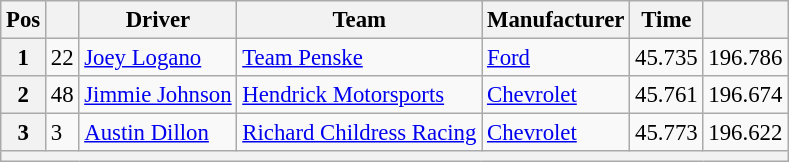<table class="wikitable" style="font-size:95%">
<tr>
<th>Pos</th>
<th></th>
<th>Driver</th>
<th>Team</th>
<th>Manufacturer</th>
<th>Time</th>
<th></th>
</tr>
<tr>
<th>1</th>
<td>22</td>
<td><a href='#'>Joey Logano</a></td>
<td><a href='#'>Team Penske</a></td>
<td><a href='#'>Ford</a></td>
<td>45.735</td>
<td>196.786</td>
</tr>
<tr>
<th>2</th>
<td>48</td>
<td><a href='#'>Jimmie Johnson</a></td>
<td><a href='#'>Hendrick Motorsports</a></td>
<td><a href='#'>Chevrolet</a></td>
<td>45.761</td>
<td>196.674</td>
</tr>
<tr>
<th>3</th>
<td>3</td>
<td><a href='#'>Austin Dillon</a></td>
<td><a href='#'>Richard Childress Racing</a></td>
<td><a href='#'>Chevrolet</a></td>
<td>45.773</td>
<td>196.622</td>
</tr>
<tr>
<th colspan="7"></th>
</tr>
</table>
